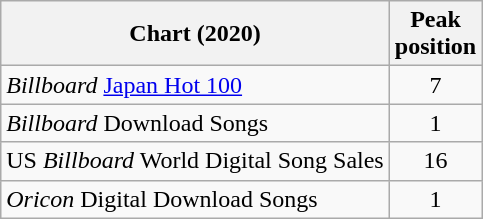<table class="wikitable sortable">
<tr>
<th>Chart (2020)</th>
<th>Peak<br>position</th>
</tr>
<tr>
<td><em>Billboard</em> <a href='#'>Japan Hot 100</a></td>
<td align="center">7</td>
</tr>
<tr>
<td><em>Billboard</em> Download Songs</td>
<td align="center">1</td>
</tr>
<tr>
<td>US <em>Billboard</em> World Digital Song Sales</td>
<td align="center">16</td>
</tr>
<tr>
<td><em>Oricon</em> Digital Download Songs</td>
<td align="center">1</td>
</tr>
</table>
